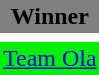<table cellpadding=2 cellspacing=6>
<tr bgcolor=#808080>
<td colspan="3" align="center"><strong>Winner</strong></td>
</tr>
<tr>
<td bgcolor="#green"><a href='#'>Team Ola</a></td>
</tr>
</table>
